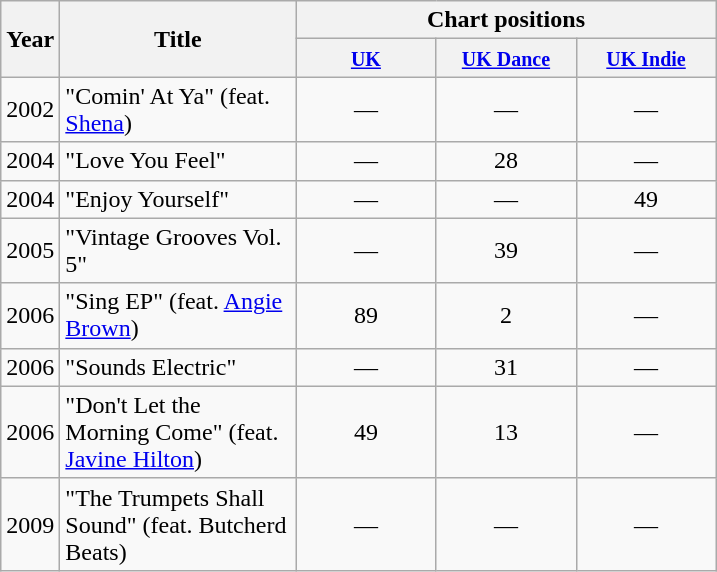<table class="wikitable">
<tr>
<th width="28" rowspan="2">Year</th>
<th width="150" rowspan="2">Title</th>
<th colspan="3">Chart positions</th>
</tr>
<tr>
<th width="86"><small><a href='#'>UK</a></small></th>
<th width="86"><small><a href='#'>UK Dance</a></small></th>
<th width="86"><small><a href='#'>UK Indie</a></small></th>
</tr>
<tr>
<td>2002</td>
<td>"Comin' At Ya" (feat. <a href='#'>Shena</a>)</td>
<td align="center">—</td>
<td align="center">—</td>
<td align="center">—</td>
</tr>
<tr>
<td>2004</td>
<td>"Love You Feel"</td>
<td align="center">—</td>
<td align="center">28</td>
<td align="center">—</td>
</tr>
<tr>
<td>2004</td>
<td>"Enjoy Yourself"</td>
<td align="center">—</td>
<td align="center">—</td>
<td align="center">49</td>
</tr>
<tr>
<td>2005</td>
<td>"Vintage Grooves Vol. 5"</td>
<td align="center">—</td>
<td align="center">39</td>
<td align="center">—</td>
</tr>
<tr>
<td>2006</td>
<td>"Sing EP" (feat. <a href='#'>Angie Brown</a>)</td>
<td align="center">89</td>
<td align="center">2</td>
<td align="center">—</td>
</tr>
<tr>
<td>2006</td>
<td>"Sounds Electric"</td>
<td align="center">—</td>
<td align="center">31</td>
<td align="center">—</td>
</tr>
<tr>
<td>2006</td>
<td>"Don't Let the Morning Come" (feat. <a href='#'>Javine Hilton</a>)</td>
<td align="center">49</td>
<td align="center">13</td>
<td align="center">—</td>
</tr>
<tr>
<td>2009</td>
<td>"The Trumpets Shall Sound" (feat. Butcherd Beats)</td>
<td align="center">—</td>
<td align="center">—</td>
<td align="center">—</td>
</tr>
</table>
